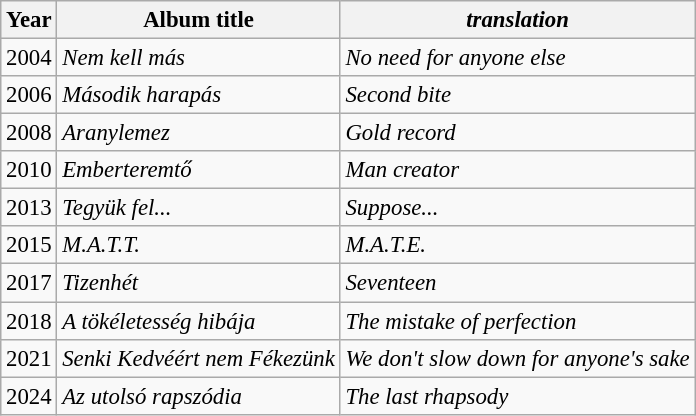<table class="wikitable" style="font-size:95%;">
<tr>
<th>Year</th>
<th>Album title</th>
<th><em>translation</em></th>
</tr>
<tr>
<td align="center">2004</td>
<td><em>Nem kell más</em></td>
<td><em>No need for anyone else</em></td>
</tr>
<tr>
<td align="center">2006</td>
<td><em>Második harapás</em></td>
<td><em>Second bite</em></td>
</tr>
<tr>
<td align="center">2008</td>
<td><em>Aranylemez</em></td>
<td><em>Gold record</em></td>
</tr>
<tr>
<td align="center">2010</td>
<td><em>Emberteremtő</em></td>
<td><em>Man creator</em></td>
</tr>
<tr>
<td align="center">2013</td>
<td><em>Tegyük fel...</em></td>
<td><em>Suppose...</em></td>
</tr>
<tr>
<td align="center">2015</td>
<td><em>M.A.T.T.</em></td>
<td><em>M.A.T.E.</em></td>
</tr>
<tr>
<td align="center">2017</td>
<td><em>Tizenhét</em></td>
<td><em>Seventeen</em></td>
</tr>
<tr>
<td align="center">2018</td>
<td><em>A tökéletesség hibája</em></td>
<td><em>The mistake of perfection</em></td>
</tr>
<tr>
<td align="center">2021</td>
<td><em>Senki Kedvéért nem Fékezünk</em></td>
<td><em>We don't slow down for anyone's sake</em></td>
</tr>
<tr>
<td align="center">2024</td>
<td><em>Az utolsó rapszódia</em></td>
<td><em>The last rhapsody</em></td>
</tr>
</table>
